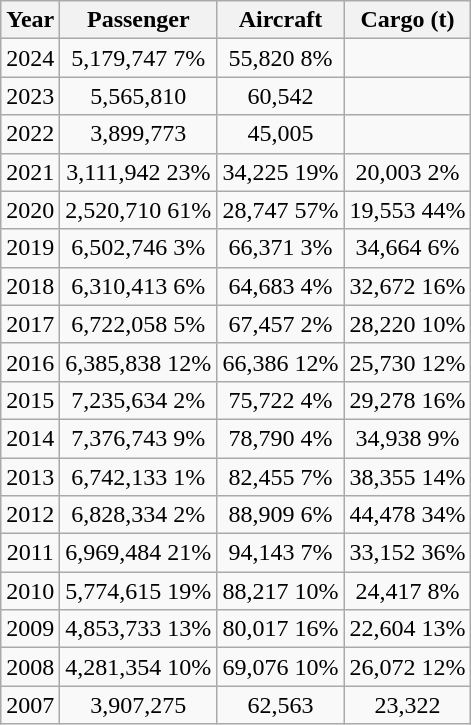<table class="wikitable">
<tr>
<th>Year</th>
<th style="text-align:center;">Passenger</th>
<th>Aircraft</th>
<th>Cargo (t)</th>
</tr>
<tr style="text-align:center;">
<td>2024</td>
<td style="text-align:center;">5,179,747  7%</td>
<td>55,820  8%</td>
<td></td>
</tr>
<tr style="text-align:center;">
<td>2023</td>
<td style="text-align:center;">5,565,810</td>
<td>60,542</td>
<td></td>
</tr>
<tr style="text-align:center;">
<td>2022</td>
<td style="text-align:center;">3,899,773</td>
<td>45,005</td>
<td></td>
</tr>
<tr style="text-align:center;">
<td>2021</td>
<td style="text-align:center;">3,111,942  23%</td>
<td>34,225  19%</td>
<td>20,003  2%</td>
</tr>
<tr style="text-align:center;">
<td>2020</td>
<td style="text-align:center;">2,520,710  61%</td>
<td>28,747  57%</td>
<td>19,553  44%</td>
</tr>
<tr style="text-align:center;">
<td>2019</td>
<td style="text-align:center;">6,502,746  3%</td>
<td>66,371  3%</td>
<td>34,664  6%</td>
</tr>
<tr style="text-align:center;">
<td>2018</td>
<td style="text-align:center;">6,310,413  6%</td>
<td>64,683  4%</td>
<td>32,672  16%</td>
</tr>
<tr style="text-align:center;">
<td>2017</td>
<td style="text-align:center;">6,722,058  5%</td>
<td>67,457  2%</td>
<td>28,220  10%</td>
</tr>
<tr style="text-align:center;">
<td>2016</td>
<td style="text-align:center;">6,385,838  12%</td>
<td>66,386  12%</td>
<td>25,730  12%</td>
</tr>
<tr style="text-align:center;">
<td>2015</td>
<td style="text-align:center;">7,235,634  2%</td>
<td>75,722  4%</td>
<td>29,278  16%</td>
</tr>
<tr style="text-align:center;">
<td>2014</td>
<td style="text-align:center;">7,376,743  9%</td>
<td>78,790  4%</td>
<td>34,938  9%</td>
</tr>
<tr style="text-align:center;">
<td>2013</td>
<td style="text-align:center;">6,742,133  1%</td>
<td>82,455  7%</td>
<td>38,355  14%</td>
</tr>
<tr style="text-align:center;">
<td>2012</td>
<td style="text-align:center;">6,828,334  2%</td>
<td>88,909  6%</td>
<td>44,478  34%</td>
</tr>
<tr style="text-align:center;">
<td>2011</td>
<td style="text-align:center;">6,969,484  21%</td>
<td>94,143  7%</td>
<td>33,152  36%</td>
</tr>
<tr style="text-align:center;">
<td>2010</td>
<td style="text-align:center;">5,774,615  19%</td>
<td>88,217  10%</td>
<td>24,417  8%</td>
</tr>
<tr style="text-align:center;">
<td>2009</td>
<td style="text-align:center;">4,853,733  13%</td>
<td>80,017  16%</td>
<td>22,604  13%</td>
</tr>
<tr style="text-align:center;">
<td>2008</td>
<td style="text-align:center;">4,281,354  10%</td>
<td>69,076  10%</td>
<td>26,072  12%</td>
</tr>
<tr style="text-align:center;">
<td>2007</td>
<td style="text-align:center;">3,907,275</td>
<td>62,563</td>
<td>23,322</td>
</tr>
</table>
